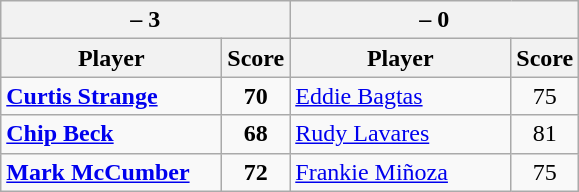<table class=wikitable>
<tr>
<th colspan=2> – 3</th>
<th colspan=2> – 0</th>
</tr>
<tr>
<th width=140>Player</th>
<th>Score</th>
<th width=140>Player</th>
<th>Score</th>
</tr>
<tr>
<td><strong><a href='#'>Curtis Strange</a></strong></td>
<td align=center><strong>70</strong></td>
<td><a href='#'>Eddie Bagtas</a></td>
<td align=center>75</td>
</tr>
<tr>
<td><strong><a href='#'>Chip Beck</a></strong></td>
<td align=center><strong>68</strong></td>
<td><a href='#'>Rudy Lavares</a></td>
<td align=center>81</td>
</tr>
<tr>
<td><strong><a href='#'>Mark McCumber</a></strong></td>
<td align=center><strong>72</strong></td>
<td><a href='#'>Frankie Miñoza</a></td>
<td align=center>75</td>
</tr>
</table>
